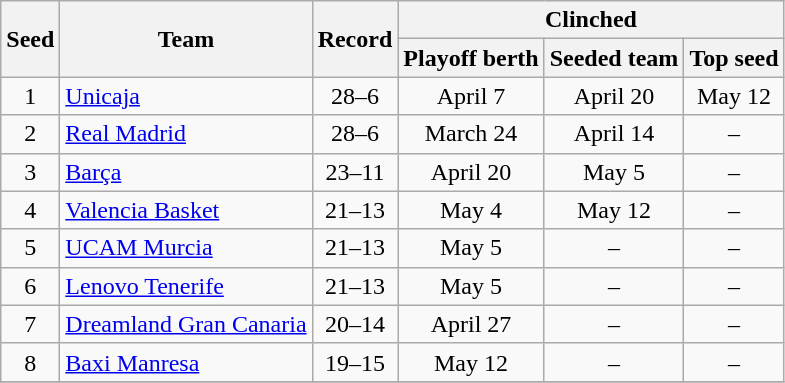<table class="wikitable" style="text-align:center">
<tr>
<th rowspan="2">Seed</th>
<th rowspan="2">Team</th>
<th rowspan="2">Record</th>
<th colspan="3">Clinched</th>
</tr>
<tr>
<th>Playoff berth</th>
<th>Seeded team</th>
<th>Top seed</th>
</tr>
<tr>
<td>1</td>
<td style="text-align:left;"><a href='#'>Unicaja</a></td>
<td>28–6</td>
<td>April 7</td>
<td>April 20</td>
<td>May 12</td>
</tr>
<tr>
<td>2</td>
<td style="text-align:left;"><a href='#'>Real Madrid</a></td>
<td>28–6</td>
<td>March 24</td>
<td>April 14</td>
<td>–</td>
</tr>
<tr>
<td>3</td>
<td style="text-align:left;"><a href='#'>Barça</a></td>
<td>23–11</td>
<td>April 20</td>
<td>May 5</td>
<td>–</td>
</tr>
<tr>
<td>4</td>
<td style="text-align:left;"><a href='#'>Valencia Basket</a></td>
<td>21–13</td>
<td>May 4</td>
<td>May 12</td>
<td>–</td>
</tr>
<tr>
<td>5</td>
<td style="text-align:left;"><a href='#'>UCAM Murcia</a></td>
<td>21–13</td>
<td>May 5</td>
<td>–</td>
<td>–</td>
</tr>
<tr>
<td>6</td>
<td style="text-align:left;"><a href='#'>Lenovo Tenerife</a></td>
<td>21–13</td>
<td>May 5</td>
<td>–</td>
<td>–</td>
</tr>
<tr>
<td>7</td>
<td style="text-align:left;"><a href='#'>Dreamland Gran Canaria</a></td>
<td>20–14</td>
<td>April 27</td>
<td>–</td>
<td>–</td>
</tr>
<tr>
<td>8</td>
<td style="text-align:left;"><a href='#'>Baxi Manresa</a></td>
<td>19–15</td>
<td>May 12</td>
<td>–</td>
<td>–</td>
</tr>
<tr>
</tr>
</table>
